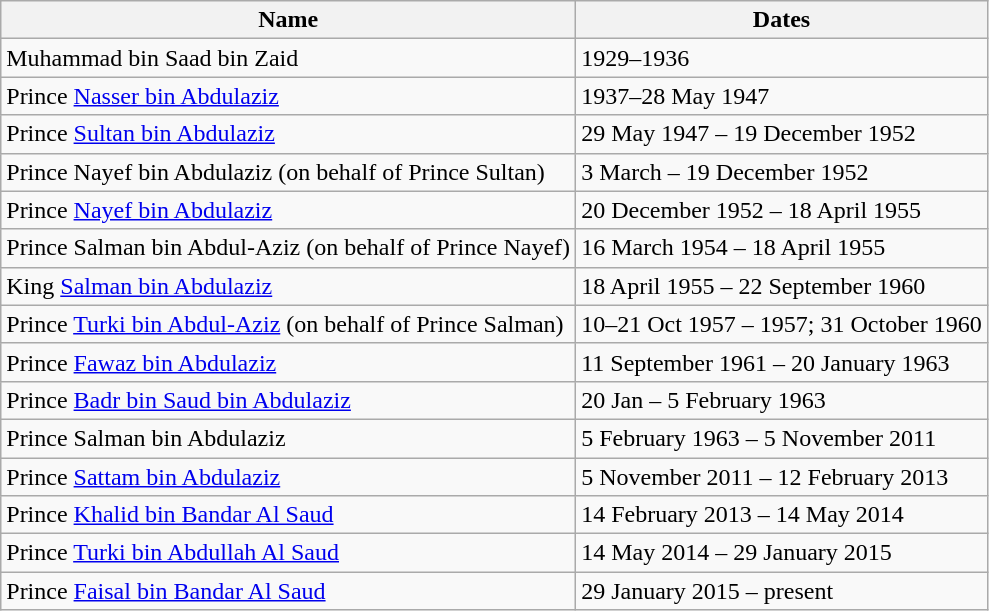<table class="wikitable sortable">
<tr>
<th>Name</th>
<th>Dates</th>
</tr>
<tr>
<td>Muhammad bin Saad bin Zaid</td>
<td>1929–1936</td>
</tr>
<tr>
<td>Prince <a href='#'>Nasser bin Abdulaziz</a></td>
<td>1937–28 May 1947</td>
</tr>
<tr>
<td>Prince <a href='#'>Sultan bin Abdulaziz</a></td>
<td>29 May 1947 – 19 December 1952</td>
</tr>
<tr>
<td>Prince Nayef bin Abdulaziz (on behalf of Prince Sultan)</td>
<td>3 March – 19 December 1952</td>
</tr>
<tr>
<td>Prince <a href='#'>Nayef bin Abdulaziz</a></td>
<td>20 December 1952 – 18 April 1955</td>
</tr>
<tr>
<td>Prince Salman bin Abdul-Aziz (on behalf of Prince Nayef)</td>
<td>16 March 1954 – 18 April 1955</td>
</tr>
<tr>
<td>King <a href='#'>Salman bin Abdulaziz</a></td>
<td>18 April 1955 – 22 September 1960</td>
</tr>
<tr>
<td>Prince <a href='#'>Turki bin Abdul-Aziz</a> (on behalf of Prince Salman)</td>
<td>10–21 Oct 1957 – 1957; 31 October 1960</td>
</tr>
<tr>
<td>Prince <a href='#'>Fawaz bin Abdulaziz</a></td>
<td>11 September 1961 – 20 January 1963</td>
</tr>
<tr>
<td>Prince <a href='#'>Badr bin Saud bin Abdulaziz</a></td>
<td>20 Jan – 5 February 1963</td>
</tr>
<tr>
<td>Prince Salman bin Abdulaziz</td>
<td>5 February 1963 – 5 November 2011</td>
</tr>
<tr>
<td>Prince <a href='#'>Sattam bin Abdulaziz</a></td>
<td>5 November 2011 – 12 February 2013</td>
</tr>
<tr>
<td>Prince <a href='#'>Khalid bin Bandar Al Saud</a></td>
<td>14 February 2013 – 14 May 2014</td>
</tr>
<tr>
<td>Prince <a href='#'>Turki bin Abdullah Al Saud</a></td>
<td>14 May 2014 – 29 January 2015</td>
</tr>
<tr>
<td>Prince <a href='#'>Faisal bin Bandar Al Saud</a></td>
<td>29 January 2015 – present</td>
</tr>
</table>
